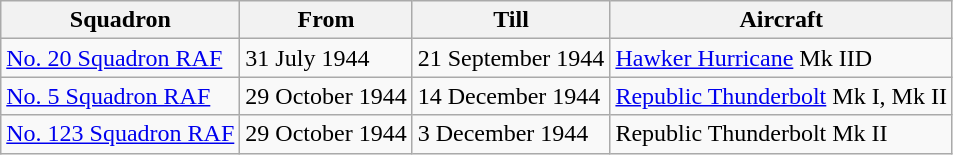<table class="wikitable">
<tr>
<th>Squadron</th>
<th>From</th>
<th>Till</th>
<th>Aircraft</th>
</tr>
<tr>
<td><a href='#'>No. 20 Squadron RAF</a></td>
<td>31 July 1944</td>
<td>21 September 1944</td>
<td><a href='#'>Hawker Hurricane</a> Mk IID</td>
</tr>
<tr>
<td><a href='#'>No. 5 Squadron RAF</a></td>
<td>29 October 1944</td>
<td>14 December 1944</td>
<td><a href='#'>Republic Thunderbolt</a> Mk I, Mk II</td>
</tr>
<tr>
<td><a href='#'>No. 123 Squadron RAF</a></td>
<td>29 October 1944</td>
<td>3 December 1944</td>
<td>Republic Thunderbolt Mk II</td>
</tr>
</table>
